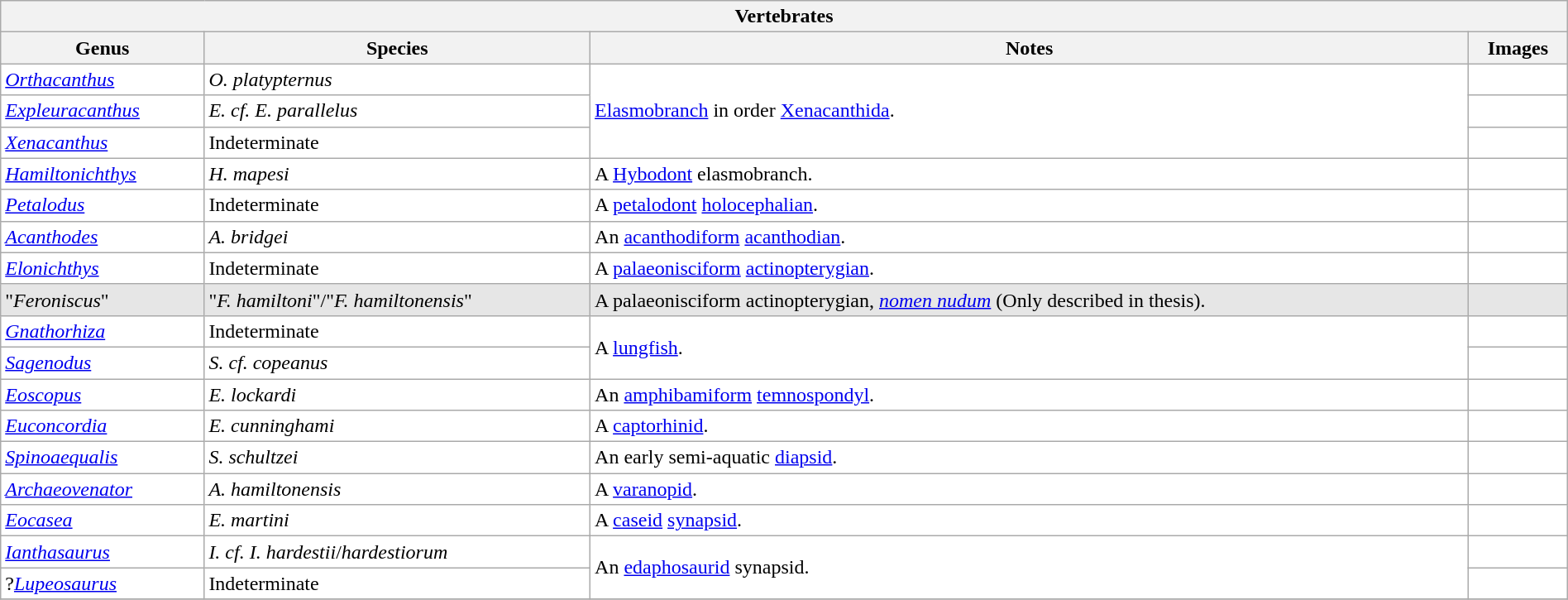<table class="wikitable sortable" style="background:white; width:100%;">
<tr>
<th colspan="4" align="center">Vertebrates</th>
</tr>
<tr>
<th>Genus</th>
<th>Species</th>
<th>Notes</th>
<th>Images</th>
</tr>
<tr>
<td><em><a href='#'>Orthacanthus</a></em></td>
<td><em>O. platypternus</em></td>
<td rowspan="3"><a href='#'>Elasmobranch</a> in order <a href='#'>Xenacanthida</a>.</td>
<td></td>
</tr>
<tr>
<td><em><a href='#'>Expleuracanthus</a></em></td>
<td><em>E. cf. E. parallelus</em></td>
<td></td>
</tr>
<tr>
<td><em><a href='#'>Xenacanthus</a></em></td>
<td>Indeterminate</td>
<td></td>
</tr>
<tr>
<td><em><a href='#'>Hamiltonichthys</a></em></td>
<td><em>H. mapesi</em></td>
<td>A <a href='#'>Hybodont</a> elasmobranch.</td>
<td></td>
</tr>
<tr>
<td><em><a href='#'>Petalodus</a></em></td>
<td>Indeterminate</td>
<td>A <a href='#'>petalodont</a> <a href='#'>holocephalian</a>.</td>
<td></td>
</tr>
<tr>
<td><em><a href='#'>Acanthodes</a></em></td>
<td><em>A. bridgei</em></td>
<td>An <a href='#'>acanthodiform</a> <a href='#'>acanthodian</a>.</td>
<td></td>
</tr>
<tr>
<td><em><a href='#'>Elonichthys</a></em></td>
<td>Indeterminate</td>
<td>A <a href='#'>palaeonisciform</a> <a href='#'>actinopterygian</a>.</td>
<td></td>
</tr>
<tr>
<td style="background:#E6E6E6;">"<em>Feroniscus</em>"</td>
<td style="background:#E6E6E6;">"<em>F. hamiltoni</em>"/"<em>F. hamiltonensis</em>"</td>
<td style="background:#E6E6E6;">A palaeonisciform actinopterygian, <em><a href='#'>nomen nudum</a></em> (Only described in thesis).</td>
<td style="background:#E6E6E6;"></td>
</tr>
<tr>
<td><em><a href='#'>Gnathorhiza</a></em></td>
<td>Indeterminate</td>
<td rowspan="2">A <a href='#'>lungfish</a>.</td>
<td></td>
</tr>
<tr>
<td><em><a href='#'>Sagenodus</a></em></td>
<td><em>S. cf. copeanus</em></td>
<td></td>
</tr>
<tr>
<td><em><a href='#'>Eoscopus</a></em></td>
<td><em>E. lockardi</em></td>
<td>An <a href='#'>amphibamiform</a> <a href='#'>temnospondyl</a>.</td>
<td></td>
</tr>
<tr>
<td><em><a href='#'>Euconcordia</a></em></td>
<td><em>E. cunninghami</em></td>
<td>A <a href='#'>captorhinid</a>.</td>
<td></td>
</tr>
<tr>
<td><em><a href='#'>Spinoaequalis</a></em></td>
<td><em>S. schultzei</em></td>
<td>An early semi-aquatic <a href='#'>diapsid</a>.</td>
<td></td>
</tr>
<tr>
<td><em><a href='#'>Archaeovenator</a></em></td>
<td><em>A. hamiltonensis</em></td>
<td>A <a href='#'>varanopid</a>.</td>
<td></td>
</tr>
<tr>
<td><em><a href='#'>Eocasea</a></em></td>
<td><em>E. martini</em></td>
<td>A <a href='#'>caseid</a> <a href='#'>synapsid</a>.</td>
<td></td>
</tr>
<tr>
<td><em><a href='#'>Ianthasaurus</a></em></td>
<td><em>I. cf. I. hardestii</em>/<em>hardestiorum</em></td>
<td rowspan="2">An <a href='#'>edaphosaurid</a> synapsid.</td>
<td></td>
</tr>
<tr>
<td>?<em><a href='#'>Lupeosaurus</a></em></td>
<td>Indeterminate</td>
<td></td>
</tr>
<tr>
</tr>
</table>
